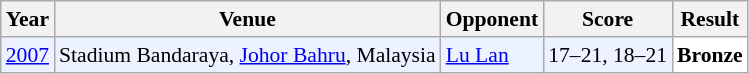<table class="sortable wikitable" style="font-size: 90%;">
<tr>
<th>Year</th>
<th>Venue</th>
<th>Opponent</th>
<th>Score</th>
<th>Result</th>
</tr>
<tr style="background:#ECF2FF">
<td align="center"><a href='#'>2007</a></td>
<td align="left">Stadium Bandaraya, <a href='#'>Johor Bahru</a>, Malaysia</td>
<td align="left"> <a href='#'>Lu Lan</a></td>
<td align="left">17–21, 18–21</td>
<td style="text-align:left; background:white"> <strong>Bronze</strong></td>
</tr>
</table>
